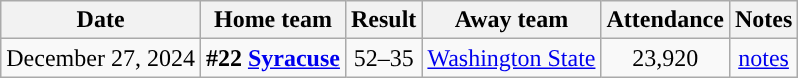<table class="wikitable" style="text-align: center;">
<tr>
<th>Date</th>
<th>Home team</th>
<th>Result</th>
<th>Away team</th>
<th>Attendance</th>
<th>Notes</th>
</tr>
<tr>
<td>December 27, 2024</td>
<td><strong>#22 <a href='#'>Syracuse</a></strong></td>
<td>52–35</td>
<td><a href='#'>Washington State</a></td>
<td>23,920</td>
<td><a href='#'>notes</a></td>
</tr>
</table>
